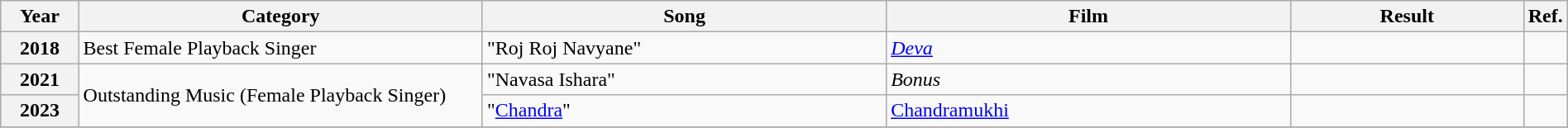<table class="wikitable plainrowheaders" width="100%" textcolor:#000;">
<tr>
<th scope="col" width=5%><strong>Year</strong></th>
<th scope="col" width=26%><strong>Category</strong></th>
<th scope="col" width=26%><strong>Song</strong></th>
<th scope="col" width=26%><strong>Film</strong></th>
<th scope="col" width=15%><strong>Result</strong></th>
<th scope="col" width=2%><strong>Ref.</strong></th>
</tr>
<tr>
<th>2018</th>
<td>Best Female Playback Singer</td>
<td>"Roj Roj Navyane"</td>
<td><a href='#'><em>Deva</em></a></td>
<td></td>
<td></td>
</tr>
<tr>
<th>2021</th>
<td rowspan="2">Outstanding Music (Female Playback Singer)</td>
<td>"Navasa Ishara"</td>
<td><em>Bonus</em></td>
<td></td>
<td></td>
</tr>
<tr>
<th>2023</th>
<td>"<a href='#'>Chandra</a>"</td>
<td><a href='#'>Chandramukhi</a></td>
<td></td>
<td></td>
</tr>
<tr>
</tr>
</table>
